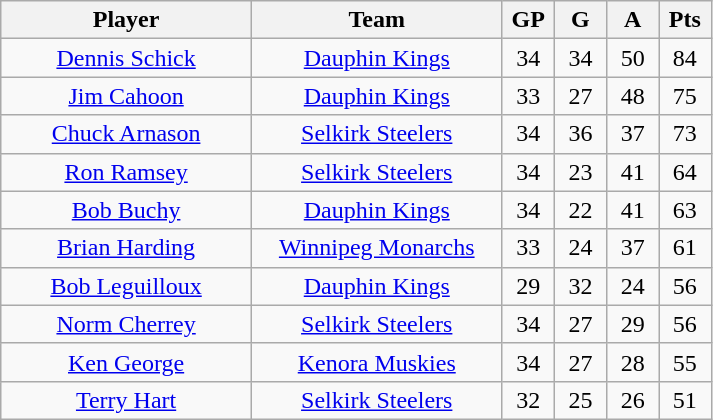<table class="wikitable" style="text-align:center">
<tr>
<th style="width:30%;">Player</th>
<th style="width:30%;">Team</th>
<th style="width:6.25%;">GP</th>
<th style="width:6.25%;">G</th>
<th style="width:6.25%;">A</th>
<th style="width:6.25%;">Pts</th>
</tr>
<tr>
<td><a href='#'>Dennis Schick</a></td>
<td><a href='#'>Dauphin Kings</a></td>
<td>34</td>
<td>34</td>
<td>50</td>
<td>84</td>
</tr>
<tr>
<td><a href='#'>Jim Cahoon</a></td>
<td><a href='#'>Dauphin Kings</a></td>
<td>33</td>
<td>27</td>
<td>48</td>
<td>75</td>
</tr>
<tr>
<td><a href='#'>Chuck Arnason</a></td>
<td><a href='#'>Selkirk Steelers</a></td>
<td>34</td>
<td>36</td>
<td>37</td>
<td>73</td>
</tr>
<tr>
<td><a href='#'>Ron Ramsey</a></td>
<td><a href='#'>Selkirk Steelers</a></td>
<td>34</td>
<td>23</td>
<td>41</td>
<td>64</td>
</tr>
<tr>
<td><a href='#'>Bob Buchy</a></td>
<td><a href='#'>Dauphin Kings</a></td>
<td>34</td>
<td>22</td>
<td>41</td>
<td>63</td>
</tr>
<tr>
<td><a href='#'>Brian Harding</a></td>
<td><a href='#'>Winnipeg Monarchs</a></td>
<td>33</td>
<td>24</td>
<td>37</td>
<td>61</td>
</tr>
<tr>
<td><a href='#'>Bob Leguilloux</a></td>
<td><a href='#'>Dauphin Kings</a></td>
<td>29</td>
<td>32</td>
<td>24</td>
<td>56</td>
</tr>
<tr>
<td><a href='#'>Norm Cherrey</a></td>
<td><a href='#'>Selkirk Steelers</a></td>
<td>34</td>
<td>27</td>
<td>29</td>
<td>56</td>
</tr>
<tr>
<td><a href='#'>Ken George</a></td>
<td><a href='#'>Kenora Muskies</a></td>
<td>34</td>
<td>27</td>
<td>28</td>
<td>55</td>
</tr>
<tr>
<td><a href='#'>Terry Hart</a></td>
<td><a href='#'>Selkirk Steelers</a></td>
<td>32</td>
<td>25</td>
<td>26</td>
<td>51</td>
</tr>
</table>
